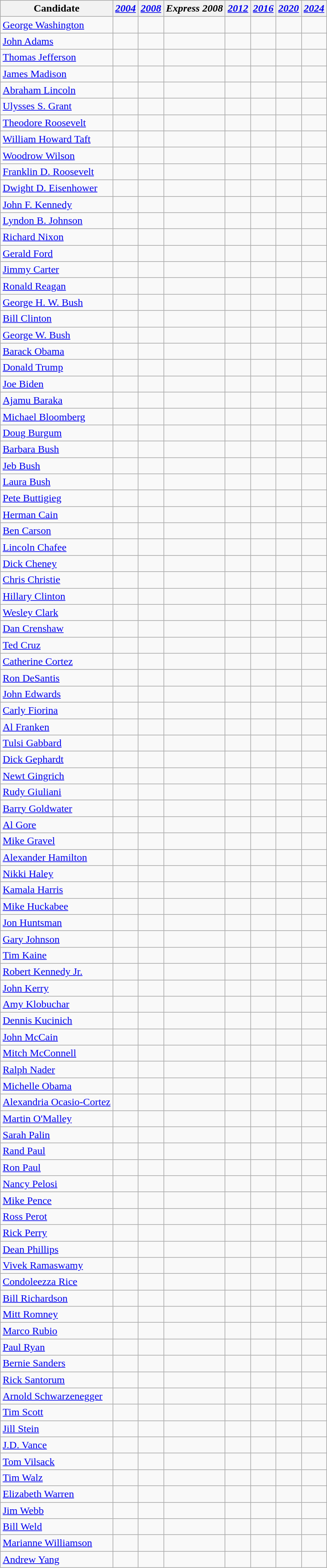<table class="wikitable sortable">
<tr>
<th>Candidate</th>
<th><em><a href='#'>2004</a></em></th>
<th><em><a href='#'>2008</a></em></th>
<th><em>Express 2008</em></th>
<th><em><a href='#'>2012</a></em></th>
<th><em><a href='#'>2016</a></em></th>
<th><em><a href='#'>2020</a></em></th>
<th><em><a href='#'>2024</a></em></th>
</tr>
<tr>
<td><a href='#'>George Washington</a></td>
<td></td>
<td></td>
<td></td>
<td></td>
<td></td>
<td></td>
<td></td>
</tr>
<tr>
<td><a href='#'>John Adams</a></td>
<td></td>
<td></td>
<td></td>
<td></td>
<td></td>
<td></td>
<td></td>
</tr>
<tr>
<td><a href='#'>Thomas Jefferson</a></td>
<td></td>
<td></td>
<td></td>
<td></td>
<td></td>
<td></td>
<td></td>
</tr>
<tr>
<td><a href='#'>James Madison</a></td>
<td></td>
<td></td>
<td></td>
<td></td>
<td></td>
<td></td>
<td></td>
</tr>
<tr>
<td><a href='#'>Abraham Lincoln</a></td>
<td></td>
<td></td>
<td></td>
<td></td>
<td></td>
<td></td>
<td></td>
</tr>
<tr>
<td><a href='#'>Ulysses S. Grant</a></td>
<td></td>
<td></td>
<td></td>
<td></td>
<td></td>
<td></td>
<td></td>
</tr>
<tr>
<td><a href='#'>Theodore Roosevelt</a></td>
<td></td>
<td></td>
<td></td>
<td></td>
<td></td>
<td></td>
<td></td>
</tr>
<tr>
<td><a href='#'>William Howard Taft</a></td>
<td></td>
<td></td>
<td></td>
<td></td>
<td></td>
<td></td>
<td></td>
</tr>
<tr>
<td><a href='#'>Woodrow Wilson</a></td>
<td></td>
<td></td>
<td></td>
<td></td>
<td></td>
<td></td>
<td></td>
</tr>
<tr>
<td><a href='#'>Franklin D. Roosevelt</a></td>
<td></td>
<td></td>
<td></td>
<td></td>
<td></td>
<td></td>
<td></td>
</tr>
<tr>
<td><a href='#'>Dwight D. Eisenhower</a></td>
<td></td>
<td></td>
<td></td>
<td></td>
<td></td>
<td></td>
<td></td>
</tr>
<tr>
<td><a href='#'>John F. Kennedy</a></td>
<td></td>
<td></td>
<td></td>
<td></td>
<td></td>
<td></td>
<td></td>
</tr>
<tr>
<td><a href='#'>Lyndon B. Johnson</a></td>
<td></td>
<td></td>
<td></td>
<td></td>
<td></td>
<td></td>
<td></td>
</tr>
<tr>
<td><a href='#'>Richard Nixon</a></td>
<td></td>
<td></td>
<td></td>
<td></td>
<td></td>
<td></td>
<td></td>
</tr>
<tr>
<td><a href='#'>Gerald Ford</a></td>
<td></td>
<td></td>
<td></td>
<td></td>
<td></td>
<td></td>
<td></td>
</tr>
<tr>
<td><a href='#'>Jimmy Carter</a></td>
<td></td>
<td></td>
<td></td>
<td></td>
<td></td>
<td></td>
<td></td>
</tr>
<tr>
<td><a href='#'>Ronald Reagan</a></td>
<td></td>
<td></td>
<td></td>
<td></td>
<td></td>
<td></td>
<td></td>
</tr>
<tr>
<td><a href='#'>George H. W. Bush</a></td>
<td></td>
<td></td>
<td></td>
<td></td>
<td></td>
<td></td>
<td></td>
</tr>
<tr>
<td><a href='#'>Bill Clinton</a></td>
<td></td>
<td></td>
<td></td>
<td></td>
<td></td>
<td></td>
<td></td>
</tr>
<tr>
<td><a href='#'>George W. Bush</a></td>
<td></td>
<td></td>
<td></td>
<td></td>
<td></td>
<td></td>
<td></td>
</tr>
<tr>
<td><a href='#'>Barack Obama</a></td>
<td></td>
<td></td>
<td></td>
<td></td>
<td></td>
<td></td>
<td></td>
</tr>
<tr>
<td><a href='#'>Donald Trump</a></td>
<td></td>
<td></td>
<td></td>
<td></td>
<td></td>
<td></td>
<td></td>
</tr>
<tr>
<td><a href='#'>Joe Biden</a></td>
<td></td>
<td></td>
<td></td>
<td></td>
<td></td>
<td></td>
<td></td>
</tr>
<tr>
<td><a href='#'>Ajamu Baraka</a></td>
<td></td>
<td></td>
<td></td>
<td></td>
<td></td>
<td></td>
<td></td>
</tr>
<tr>
<td><a href='#'>Michael Bloomberg</a></td>
<td></td>
<td></td>
<td></td>
<td></td>
<td></td>
<td></td>
<td></td>
</tr>
<tr>
<td><a href='#'>Doug Burgum</a></td>
<td></td>
<td></td>
<td></td>
<td></td>
<td></td>
<td></td>
<td></td>
</tr>
<tr>
<td><a href='#'>Barbara Bush</a></td>
<td></td>
<td></td>
<td></td>
<td></td>
<td></td>
<td></td>
<td></td>
</tr>
<tr>
<td><a href='#'>Jeb Bush</a></td>
<td></td>
<td></td>
<td></td>
<td></td>
<td></td>
<td></td>
<td></td>
</tr>
<tr>
<td><a href='#'>Laura Bush</a></td>
<td></td>
<td></td>
<td></td>
<td></td>
<td></td>
<td></td>
<td></td>
</tr>
<tr>
<td><a href='#'>Pete Buttigieg</a></td>
<td></td>
<td></td>
<td></td>
<td></td>
<td></td>
<td></td>
<td></td>
</tr>
<tr>
<td><a href='#'>Herman Cain</a></td>
<td></td>
<td></td>
<td></td>
<td></td>
<td></td>
<td></td>
<td></td>
</tr>
<tr>
<td><a href='#'>Ben Carson</a></td>
<td></td>
<td></td>
<td></td>
<td></td>
<td></td>
<td></td>
<td></td>
</tr>
<tr>
<td><a href='#'>Lincoln Chafee</a></td>
<td></td>
<td></td>
<td></td>
<td></td>
<td></td>
<td></td>
<td></td>
</tr>
<tr>
<td><a href='#'>Dick Cheney</a></td>
<td></td>
<td></td>
<td></td>
<td></td>
<td></td>
<td></td>
<td></td>
</tr>
<tr>
<td><a href='#'>Chris Christie</a></td>
<td></td>
<td></td>
<td></td>
<td></td>
<td></td>
<td></td>
<td></td>
</tr>
<tr>
<td><a href='#'>Hillary Clinton</a></td>
<td></td>
<td></td>
<td></td>
<td></td>
<td></td>
<td></td>
<td></td>
</tr>
<tr>
<td><a href='#'>Wesley Clark</a></td>
<td></td>
<td></td>
<td></td>
<td></td>
<td></td>
<td></td>
<td></td>
</tr>
<tr>
<td><a href='#'>Dan Crenshaw</a></td>
<td></td>
<td></td>
<td></td>
<td></td>
<td></td>
<td></td>
<td></td>
</tr>
<tr>
<td><a href='#'>Ted Cruz</a></td>
<td></td>
<td></td>
<td></td>
<td></td>
<td></td>
<td></td>
<td></td>
</tr>
<tr>
<td><a href='#'>Catherine Cortez</a></td>
<td></td>
<td></td>
<td></td>
<td></td>
<td></td>
<td></td>
<td></td>
</tr>
<tr>
<td><a href='#'>Ron DeSantis</a></td>
<td></td>
<td></td>
<td></td>
<td></td>
<td></td>
<td></td>
<td></td>
</tr>
<tr>
<td><a href='#'>John Edwards</a></td>
<td></td>
<td></td>
<td></td>
<td></td>
<td></td>
<td></td>
<td></td>
</tr>
<tr>
<td><a href='#'>Carly Fiorina</a></td>
<td></td>
<td></td>
<td></td>
<td></td>
<td></td>
<td></td>
<td></td>
</tr>
<tr>
<td><a href='#'>Al Franken</a></td>
<td></td>
<td></td>
<td></td>
<td></td>
<td></td>
<td></td>
<td></td>
</tr>
<tr>
<td><a href='#'>Tulsi Gabbard</a></td>
<td></td>
<td></td>
<td></td>
<td></td>
<td></td>
<td></td>
<td></td>
</tr>
<tr>
<td><a href='#'>Dick Gephardt</a></td>
<td></td>
<td></td>
<td></td>
<td></td>
<td></td>
<td></td>
<td></td>
</tr>
<tr>
<td><a href='#'>Newt Gingrich</a></td>
<td></td>
<td></td>
<td></td>
<td></td>
<td></td>
<td></td>
<td></td>
</tr>
<tr>
<td><a href='#'>Rudy Giuliani</a></td>
<td></td>
<td></td>
<td></td>
<td></td>
<td></td>
<td></td>
<td></td>
</tr>
<tr>
<td><a href='#'>Barry Goldwater</a></td>
<td></td>
<td></td>
<td></td>
<td></td>
<td></td>
<td></td>
<td></td>
</tr>
<tr>
<td><a href='#'>Al Gore</a></td>
<td></td>
<td></td>
<td></td>
<td></td>
<td></td>
<td></td>
<td></td>
</tr>
<tr>
<td><a href='#'>Mike Gravel</a></td>
<td></td>
<td></td>
<td></td>
<td></td>
<td></td>
<td></td>
<td></td>
</tr>
<tr>
<td><a href='#'>Alexander Hamilton</a></td>
<td></td>
<td></td>
<td></td>
<td></td>
<td></td>
<td></td>
<td></td>
</tr>
<tr>
<td><a href='#'>Nikki Haley</a></td>
<td></td>
<td></td>
<td></td>
<td></td>
<td></td>
<td></td>
<td></td>
</tr>
<tr>
<td><a href='#'>Kamala Harris</a></td>
<td></td>
<td></td>
<td></td>
<td></td>
<td></td>
<td></td>
<td></td>
</tr>
<tr>
<td><a href='#'>Mike Huckabee</a></td>
<td></td>
<td></td>
<td></td>
<td></td>
<td></td>
<td></td>
<td></td>
</tr>
<tr>
<td><a href='#'>Jon Huntsman</a></td>
<td></td>
<td></td>
<td></td>
<td></td>
<td></td>
<td></td>
<td></td>
</tr>
<tr>
<td><a href='#'>Gary Johnson</a></td>
<td></td>
<td></td>
<td></td>
<td></td>
<td></td>
<td></td>
<td></td>
</tr>
<tr>
<td><a href='#'>Tim Kaine</a></td>
<td></td>
<td></td>
<td></td>
<td></td>
<td></td>
<td></td>
<td></td>
</tr>
<tr>
<td><a href='#'>Robert Kennedy Jr.</a></td>
<td></td>
<td></td>
<td></td>
<td></td>
<td></td>
<td></td>
<td></td>
</tr>
<tr>
<td><a href='#'>John Kerry</a></td>
<td></td>
<td></td>
<td></td>
<td></td>
<td></td>
<td></td>
<td></td>
</tr>
<tr>
<td><a href='#'>Amy Klobuchar</a></td>
<td></td>
<td></td>
<td></td>
<td></td>
<td></td>
<td></td>
<td></td>
</tr>
<tr>
<td><a href='#'>Dennis Kucinich</a></td>
<td></td>
<td></td>
<td></td>
<td></td>
<td></td>
<td></td>
<td></td>
</tr>
<tr>
<td><a href='#'>John McCain</a></td>
<td></td>
<td></td>
<td></td>
<td></td>
<td></td>
<td></td>
<td></td>
</tr>
<tr>
<td><a href='#'>Mitch McConnell</a></td>
<td></td>
<td></td>
<td></td>
<td></td>
<td></td>
<td></td>
<td></td>
</tr>
<tr>
<td><a href='#'>Ralph Nader</a></td>
<td></td>
<td></td>
<td></td>
<td></td>
<td></td>
<td></td>
<td></td>
</tr>
<tr>
<td><a href='#'>Michelle Obama</a></td>
<td></td>
<td></td>
<td></td>
<td></td>
<td></td>
<td></td>
<td></td>
</tr>
<tr>
<td><a href='#'>Alexandria Ocasio-Cortez</a></td>
<td></td>
<td></td>
<td></td>
<td></td>
<td></td>
<td></td>
<td></td>
</tr>
<tr>
<td><a href='#'>Martin O'Malley</a></td>
<td></td>
<td></td>
<td></td>
<td></td>
<td></td>
<td></td>
<td></td>
</tr>
<tr>
<td><a href='#'>Sarah Palin</a></td>
<td></td>
<td></td>
<td></td>
<td></td>
<td></td>
<td></td>
<td></td>
</tr>
<tr>
<td><a href='#'>Rand Paul</a></td>
<td></td>
<td></td>
<td></td>
<td></td>
<td></td>
<td></td>
<td></td>
</tr>
<tr>
<td><a href='#'>Ron Paul</a></td>
<td></td>
<td></td>
<td></td>
<td></td>
<td></td>
<td></td>
<td></td>
</tr>
<tr>
<td><a href='#'>Nancy Pelosi</a></td>
<td></td>
<td></td>
<td></td>
<td></td>
<td></td>
<td></td>
<td></td>
</tr>
<tr>
<td><a href='#'>Mike Pence</a></td>
<td></td>
<td></td>
<td></td>
<td></td>
<td></td>
<td></td>
<td></td>
</tr>
<tr>
<td><a href='#'>Ross Perot</a></td>
<td></td>
<td></td>
<td></td>
<td></td>
<td></td>
<td></td>
<td></td>
</tr>
<tr>
<td><a href='#'>Rick Perry</a></td>
<td></td>
<td></td>
<td></td>
<td></td>
<td></td>
<td></td>
<td></td>
</tr>
<tr>
<td><a href='#'>Dean Phillips</a></td>
<td></td>
<td></td>
<td></td>
<td></td>
<td></td>
<td></td>
<td></td>
</tr>
<tr>
<td><a href='#'>Vivek Ramaswamy</a></td>
<td></td>
<td></td>
<td></td>
<td></td>
<td></td>
<td></td>
<td></td>
</tr>
<tr>
<td><a href='#'>Condoleezza Rice</a></td>
<td></td>
<td></td>
<td></td>
<td></td>
<td></td>
<td></td>
<td></td>
</tr>
<tr>
<td><a href='#'>Bill Richardson</a></td>
<td></td>
<td></td>
<td></td>
<td></td>
<td></td>
<td></td>
<td></td>
</tr>
<tr>
<td><a href='#'>Mitt Romney</a></td>
<td></td>
<td></td>
<td></td>
<td></td>
<td></td>
<td></td>
<td></td>
</tr>
<tr>
<td><a href='#'>Marco Rubio</a></td>
<td></td>
<td></td>
<td></td>
<td></td>
<td></td>
<td></td>
<td></td>
</tr>
<tr>
<td><a href='#'>Paul Ryan</a></td>
<td></td>
<td></td>
<td></td>
<td></td>
<td></td>
<td></td>
<td></td>
</tr>
<tr>
<td><a href='#'>Bernie Sanders</a></td>
<td></td>
<td></td>
<td></td>
<td></td>
<td></td>
<td></td>
<td></td>
</tr>
<tr>
<td><a href='#'>Rick Santorum</a></td>
<td></td>
<td></td>
<td></td>
<td></td>
<td></td>
<td></td>
<td></td>
</tr>
<tr>
<td><a href='#'>Arnold Schwarzenegger</a></td>
<td></td>
<td></td>
<td></td>
<td></td>
<td></td>
<td></td>
<td></td>
</tr>
<tr>
<td><a href='#'>Tim Scott</a></td>
<td></td>
<td></td>
<td></td>
<td></td>
<td></td>
<td></td>
<td></td>
</tr>
<tr>
<td><a href='#'>Jill Stein</a></td>
<td></td>
<td></td>
<td></td>
<td></td>
<td></td>
<td></td>
<td></td>
</tr>
<tr>
<td><a href='#'>J.D. Vance</a></td>
<td></td>
<td></td>
<td></td>
<td></td>
<td></td>
<td></td>
<td></td>
</tr>
<tr>
<td><a href='#'>Tom Vilsack</a></td>
<td></td>
<td></td>
<td></td>
<td></td>
<td></td>
<td></td>
<td></td>
</tr>
<tr>
<td><a href='#'>Tim Walz</a></td>
<td></td>
<td></td>
<td></td>
<td></td>
<td></td>
<td></td>
<td></td>
</tr>
<tr>
<td><a href='#'>Elizabeth Warren</a></td>
<td></td>
<td></td>
<td></td>
<td></td>
<td></td>
<td></td>
<td></td>
</tr>
<tr>
<td><a href='#'>Jim Webb</a></td>
<td></td>
<td></td>
<td></td>
<td></td>
<td></td>
<td></td>
<td></td>
</tr>
<tr>
<td><a href='#'>Bill Weld</a></td>
<td></td>
<td></td>
<td></td>
<td></td>
<td></td>
<td></td>
<td></td>
</tr>
<tr>
<td><a href='#'>Marianne Williamson</a></td>
<td></td>
<td></td>
<td></td>
<td></td>
<td></td>
<td></td>
<td></td>
</tr>
<tr>
<td><a href='#'>Andrew Yang</a></td>
<td></td>
<td></td>
<td></td>
<td></td>
<td></td>
<td></td>
<td></td>
</tr>
</table>
